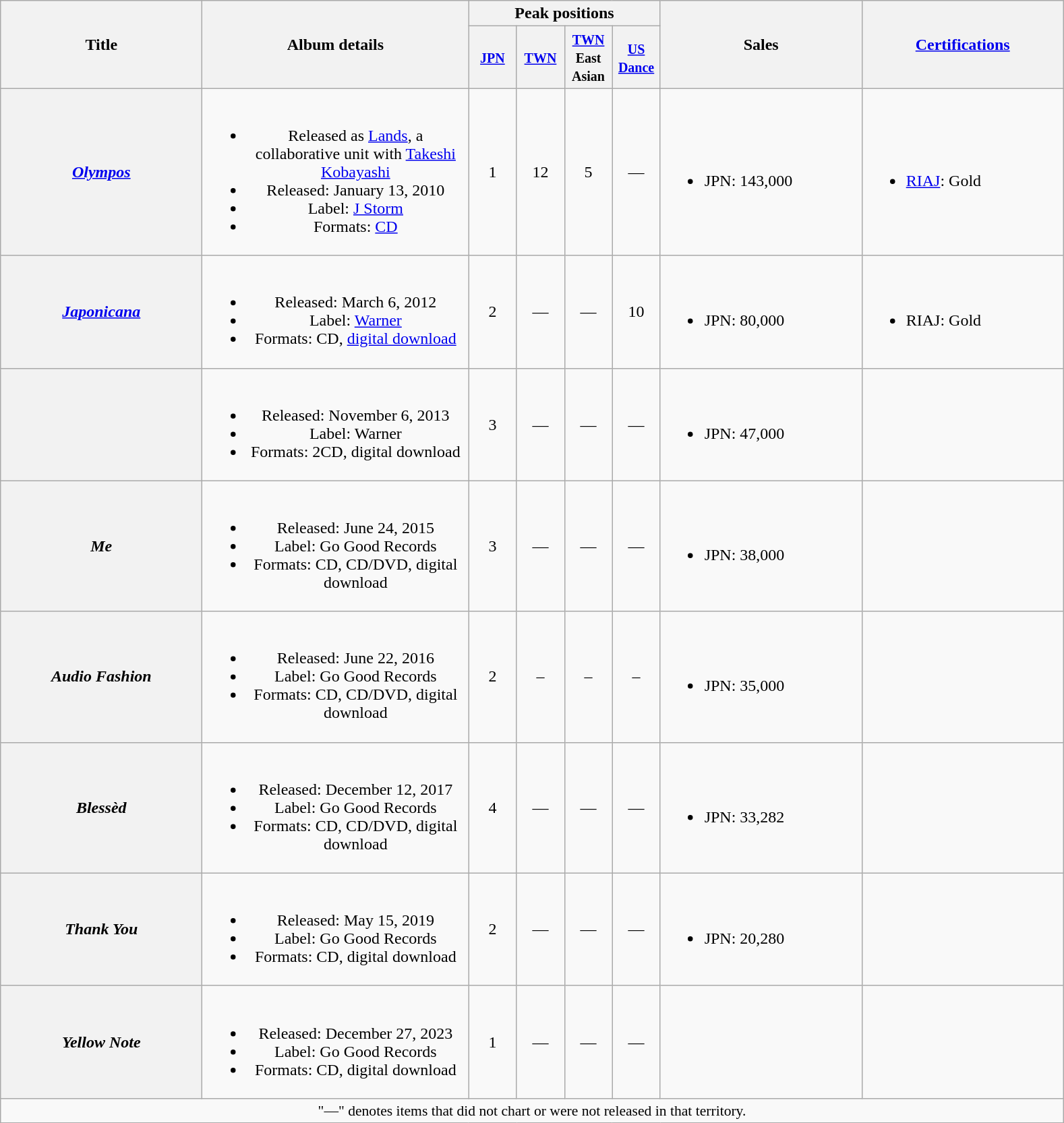<table class="wikitable plainrowheaders" style="text-align:center;">
<tr>
<th style="width:12em;" rowspan="2">Title</th>
<th style="width:16em;" rowspan="2">Album details</th>
<th colspan="4">Peak positions</th>
<th style="width:12em;" rowspan="2">Sales</th>
<th style="width:12em;" rowspan="2"><a href='#'>Certifications</a></th>
</tr>
<tr>
<th style="width:2.5em;"><small><a href='#'>JPN</a></small><br></th>
<th style="width:2.5em;"><small><a href='#'>TWN</a></small><br></th>
<th style="width:2.5em;"><small><a href='#'>TWN</a> East Asian</small><br></th>
<th style="width:2.5em;"><small><a href='#'>US</a> <a href='#'>Dance</a></small><br></th>
</tr>
<tr>
<th scope="row"><em><a href='#'>Olympos</a></em></th>
<td><br><ul><li>Released as <a href='#'>Lands</a>, a collaborative unit with <a href='#'>Takeshi Kobayashi</a></li><li>Released: January 13, 2010 </li><li>Label: <a href='#'>J Storm</a></li><li>Formats: <a href='#'>CD</a></li></ul></td>
<td>1</td>
<td>12</td>
<td>5</td>
<td>—</td>
<td align="left"><br><ul><li>JPN: 143,000</li></ul></td>
<td align="left"><br><ul><li><a href='#'>RIAJ</a>: Gold</li></ul></td>
</tr>
<tr>
<th scope="row"><em><a href='#'>Japonicana</a></em></th>
<td><br><ul><li>Released: March 6, 2012 </li><li>Label: <a href='#'>Warner</a></li><li>Formats: CD, <a href='#'>digital download</a></li></ul></td>
<td>2</td>
<td>—</td>
<td>—</td>
<td>10</td>
<td align="left"><br><ul><li>JPN: 80,000</li></ul></td>
<td align="left"><br><ul><li>RIAJ: Gold</li></ul></td>
</tr>
<tr>
<th scope="row"><em><a href='#'></a></em></th>
<td><br><ul><li>Released: November 6, 2013 </li><li>Label: Warner</li><li>Formats: 2CD, digital download</li></ul></td>
<td>3</td>
<td>—</td>
<td>—</td>
<td>—</td>
<td align="left"><br><ul><li>JPN: 47,000</li></ul></td>
<td align="left"></td>
</tr>
<tr>
<th scope="row"><em>Me</em></th>
<td><br><ul><li>Released: June 24, 2015 </li><li>Label: Go Good Records</li><li>Formats: CD, CD/DVD, digital download</li></ul></td>
<td>3</td>
<td>—</td>
<td>—</td>
<td>—</td>
<td align="left"><br><ul><li>JPN: 38,000</li></ul></td>
<td align="left"></td>
</tr>
<tr>
<th scope= "row"><em>Audio Fashion</em></th>
<td><br><ul><li>Released: June 22, 2016 </li><li>Label: Go Good Records</li><li>Formats: CD, CD/DVD, digital download</li></ul></td>
<td>2</td>
<td>–</td>
<td>–</td>
<td>–</td>
<td align="left"><br><ul><li>JPN: 35,000</li></ul></td>
<td align="left"></td>
</tr>
<tr>
<th scope="row"><em>Blessèd</em></th>
<td><br><ul><li>Released: December 12, 2017 </li><li>Label: Go Good Records</li><li>Formats: CD, CD/DVD, digital download</li></ul></td>
<td>4</td>
<td>—</td>
<td>—</td>
<td>—</td>
<td align="left"><br><ul><li>JPN: 33,282</li></ul></td>
<td align="left"></td>
</tr>
<tr>
<th scope="row"><em>Thank You</em></th>
<td><br><ul><li>Released: May 15, 2019</li><li>Label: Go Good Records</li><li>Formats: CD, digital download</li></ul></td>
<td>2</td>
<td>—</td>
<td>—</td>
<td>—</td>
<td align="left"><br><ul><li>JPN: 20,280</li></ul></td>
<td align="left"></td>
</tr>
<tr>
<th scope="row"><em>Yellow Note</em></th>
<td><br><ul><li>Released: December 27, 2023</li><li>Label: Go Good Records</li><li>Formats: CD, digital download</li></ul></td>
<td>1</td>
<td>—</td>
<td>—</td>
<td>—</td>
<td align="left"></td>
<td align="left"></td>
</tr>
<tr>
<td colspan="14" align="center" style="font-size:90%;">"—" denotes items that did not chart or were not released in that territory.</td>
</tr>
</table>
